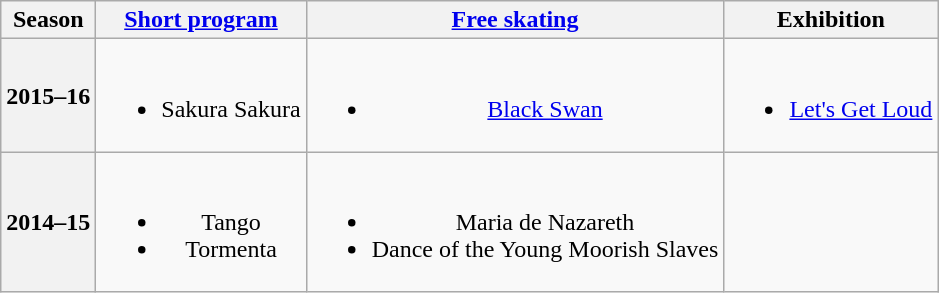<table class=wikitable style=text-align:center>
<tr>
<th>Season</th>
<th><a href='#'>Short program</a></th>
<th><a href='#'>Free skating</a></th>
<th>Exhibition</th>
</tr>
<tr>
<th>2015–16 <br> </th>
<td><br><ul><li>Sakura Sakura <br></li></ul></td>
<td><br><ul><li><a href='#'>Black Swan</a> <br></li></ul></td>
<td><br><ul><li><a href='#'>Let's Get Loud</a> <br></li></ul></td>
</tr>
<tr>
<th>2014–15 <br> </th>
<td><br><ul><li>Tango <br></li><li>Tormenta <br></li></ul></td>
<td><br><ul><li>Maria de Nazareth <br></li><li>Dance of the Young Moorish Slaves <br></li></ul></td>
<td></td>
</tr>
</table>
